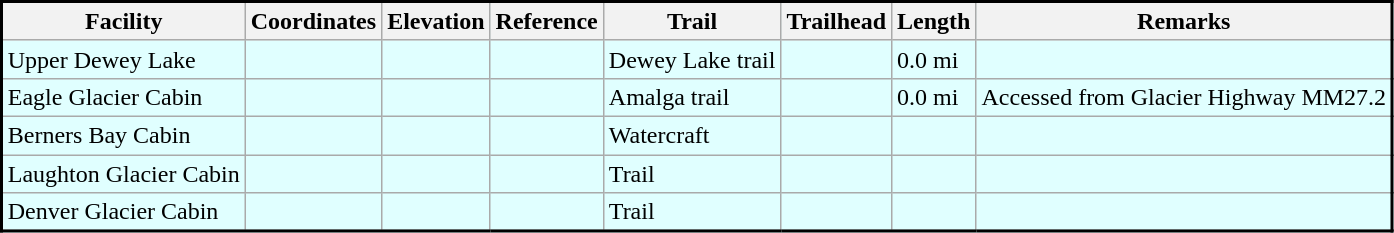<table class="wikitable" style="clear:both;border:2px solid black; background: lightcyan; color: black">
<tr>
<th>Facility</th>
<th>Coordinates</th>
<th>Elevation</th>
<th>Reference</th>
<th>Trail</th>
<th>Trailhead</th>
<th>Length</th>
<th>Remarks</th>
</tr>
<tr>
<td>Upper Dewey Lake</td>
<td><small></small></td>
<td style="text-align:right;"></td>
<td></td>
<td>Dewey Lake trail</td>
<td><small></small></td>
<td>0.0 mi</td>
<td></td>
</tr>
<tr>
<td>Eagle Glacier Cabin</td>
<td><small></small></td>
<td style="text-align:right;"></td>
<td></td>
<td>Amalga trail</td>
<td><small></small></td>
<td>0.0 mi</td>
<td>Accessed from Glacier Highway MM27.2</td>
</tr>
<tr>
<td>Berners Bay Cabin</td>
<td><small></small></td>
<td style="text-align:right;"></td>
<td></td>
<td>Watercraft</td>
<td></td>
<td></td>
<td></td>
</tr>
<tr>
<td>Laughton Glacier Cabin</td>
<td><small></small></td>
<td style="text-align:right;"></td>
<td></td>
<td>Trail</td>
<td></td>
<td></td>
<td></td>
</tr>
<tr>
<td>Denver Glacier Cabin</td>
<td><small></small></td>
<td style="text-align:right;"></td>
<td></td>
<td>Trail</td>
<td></td>
<td></td>
<td></td>
</tr>
<tr>
</tr>
</table>
